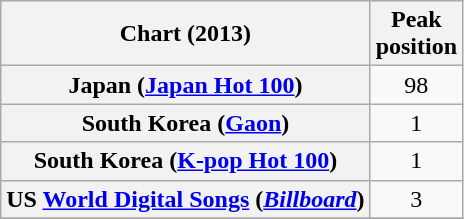<table class="wikitable sortable plainrowheaders" style="text-align:center">
<tr>
<th scope="col">Chart (2013)</th>
<th scope="col">Peak<br>position</th>
</tr>
<tr>
<th scope="row">Japan (<a href='#'>Japan Hot 100</a>)</th>
<td>98</td>
</tr>
<tr>
<th scope="row">South Korea (<a href='#'>Gaon</a>)</th>
<td>1</td>
</tr>
<tr>
<th scope="row">South Korea (<a href='#'>K-pop Hot 100</a>)</th>
<td>1</td>
</tr>
<tr>
<th scope="row">US <a href='#'>World Digital Songs</a> (<em><a href='#'>Billboard</a></em>)</th>
<td>3</td>
</tr>
<tr>
</tr>
</table>
